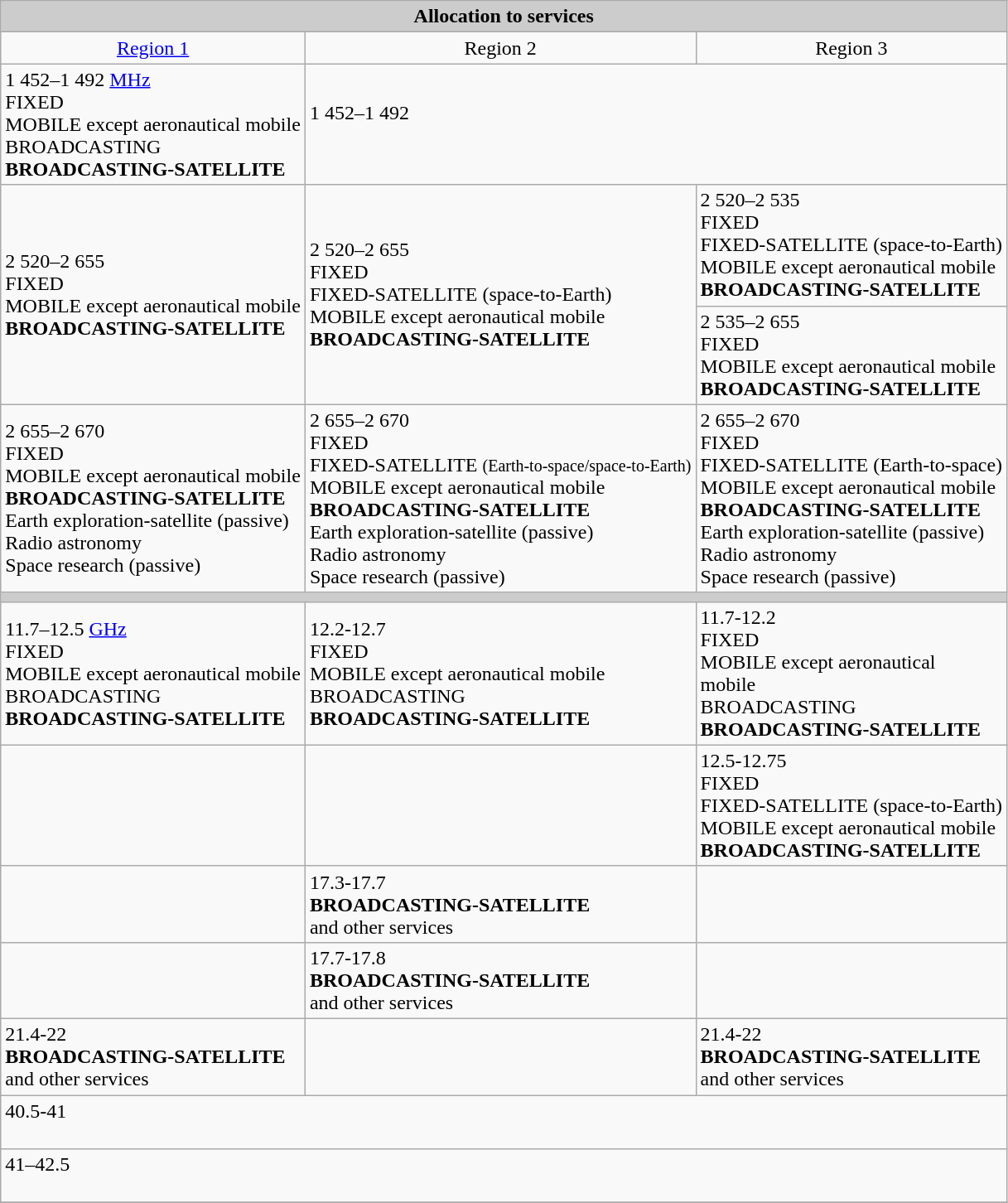<table class=wikitable>
<tr bgcolor="#CCCCCC" align="center">
<td align="center" colspan="3"><strong>Allocation to services</strong></td>
</tr>
<tr align="center">
<td>     <a href='#'>Region 1</a>     </td>
<td>     Region 2     </td>
<td>     Region 3     </td>
</tr>
<tr>
<td>1 452–1 492 <a href='#'>MHz</a><br>FIXED <br>MOBILE except aeronautical mobile <br>BROADCASTING <br><strong>BROADCASTING-SATELLITE</strong></td>
<td colspan="2">1 452–1 492<br><br></td>
</tr>
<tr>
<td rowspan="2">2 520–2 655<br>FIXED <br>MOBILE except aeronautical mobile<br><strong>BROADCASTING-SATELLITE</strong></td>
<td rowspan="2">2 520–2 655<br>FIXED<br>FIXED-SATELLITE (space-to-Earth)<br>MOBILE except aeronautical mobile <br><strong>BROADCASTING-SATELLITE </strong></td>
<td>2 520–2 535<br>FIXED<br>FIXED-SATELLITE (space-to-Earth)<br>MOBILE except aeronautical mobile <br><strong>BROADCASTING-SATELLITE </strong></td>
</tr>
<tr>
<td>2 535–2 655<br>FIXED<br>MOBILE except aeronautical mobile <br><strong>BROADCASTING-SATELLITE</strong></td>
</tr>
<tr>
<td>2 655–2 670<br>FIXED<br>MOBILE except aeronautical mobile<br><strong>BROADCASTING-SATELLITE</strong> <br>Earth exploration-satellite (passive)<br>Radio astronomy <br>Space research (passive)</td>
<td>2 655–2 670<br>FIXED<br>FIXED-SATELLITE <small>(Earth-to-space/space-to-Earth)</small><br>MOBILE except aeronautical mobile <br><strong>BROADCASTING-SATELLITE</strong> <br>Earth exploration-satellite (passive)<br>Radio astronomy <br>Space research (passive)</td>
<td>2 655–2 670<br>FIXED<br>FIXED-SATELLITE (Earth-to-space)<br>MOBILE except aeronautical mobile<br><strong>BROADCASTING-SATELLITE</strong><br>Earth exploration-satellite (passive)<br>Radio astronomy<br>Space research (passive)</td>
</tr>
<tr bgcolor="#CCCCCC" align="center">
<td align="center" colspan="3"></td>
</tr>
<tr>
<td>11.7–12.5 <a href='#'>GHz</a><br>FIXED<br>MOBILE except aeronautical mobile<br>BROADCASTING <br><strong>BROADCASTING-SATELLITE</strong></td>
<td>12.2-12.7<br>FIXED <br>MOBILE except aeronautical mobile <br>BROADCASTING <br><strong>BROADCASTING-SATELLITE</strong></td>
<td>11.7-12.2<br>FIXED <br>MOBILE except aeronautical <br>mobile <br>BROADCASTING <br><strong>BROADCASTING-SATELLITE</strong></td>
</tr>
<tr>
<td></td>
<td></td>
<td>12.5-12.75<br>FIXED<br>FIXED-SATELLITE (space-to-Earth)<br>MOBILE except aeronautical mobile<br><strong>BROADCASTING-SATELLITE</strong></td>
</tr>
<tr>
<td></td>
<td>17.3-17.7<br><strong>BROADCASTING-SATELLITE</strong><br>and other services</td>
<td></td>
</tr>
<tr>
<td></td>
<td>17.7-17.8<br><strong>BROADCASTING-SATELLITE</strong><br>and other services</td>
<td></td>
</tr>
<tr>
<td>21.4-22<br><strong>BROADCASTING-SATELLITE</strong><br>and other services</td>
<td></td>
<td>21.4-22<br><strong>BROADCASTING-SATELLITE</strong><br>and other services</td>
</tr>
<tr>
<td colspan="3">40.5-41<br><br></td>
</tr>
<tr>
<td colspan="3">41–42.5<br><br></td>
</tr>
<tr>
</tr>
</table>
